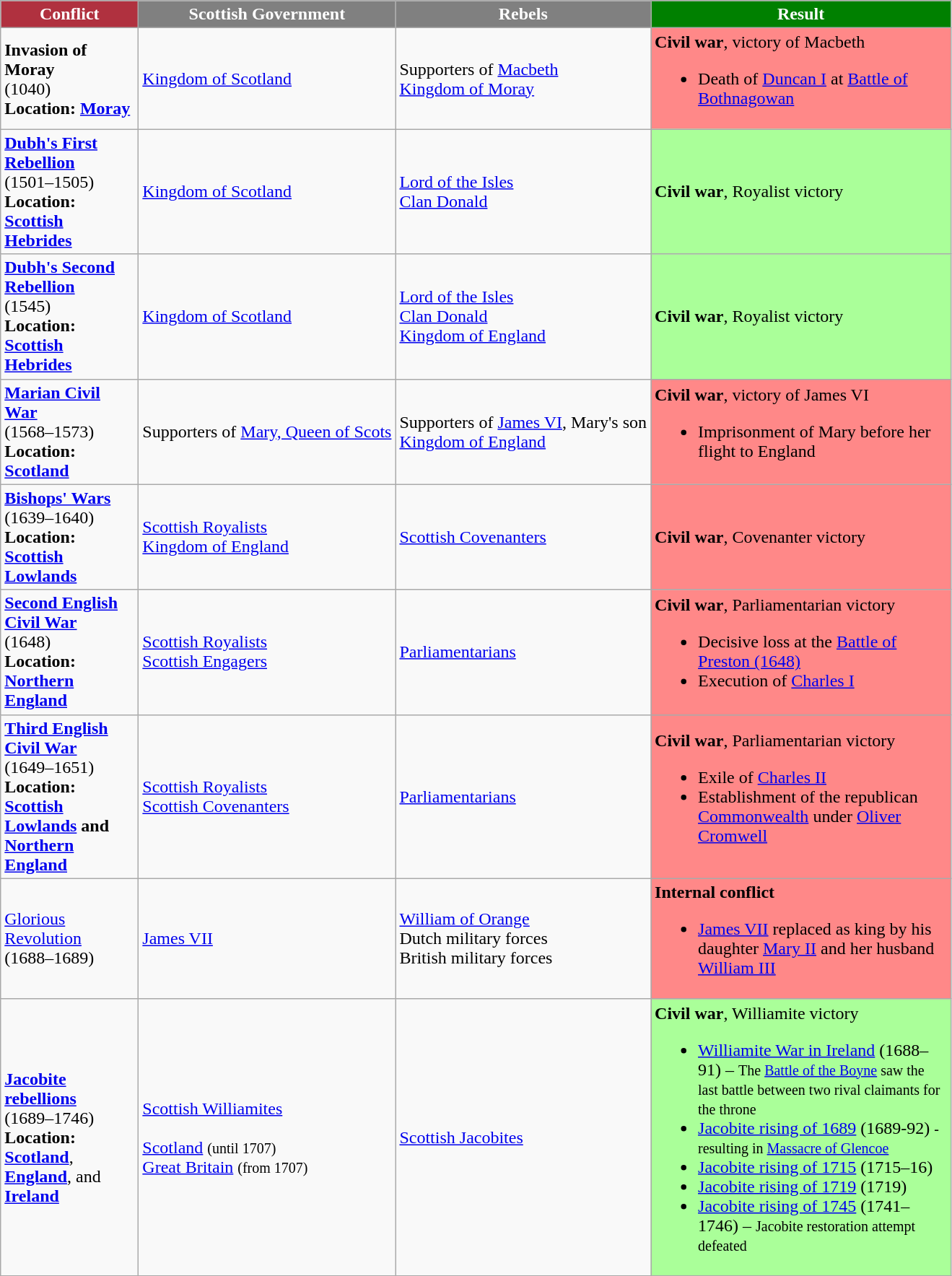<table class="wikitable">
<tr>
<th style="color: white; background:#b0313f; width:120px;">Conflict</th>
<th style="color: white; background:gray;">Scottish Government</th>
<th style="color: white; background:gray;">Rebels</th>
<th style="color: white; background:green; width:270px;">Result</th>
</tr>
<tr>
<td><strong>Invasion of Moray</strong><br>(1040)<br><strong>Location: <a href='#'>Moray</a></strong></td>
<td> <a href='#'>Kingdom of Scotland</a></td>
<td>Supporters of <a href='#'>Macbeth</a><br><a href='#'>Kingdom of Moray</a></td>
<td style="Background:#F88"><strong>Civil war</strong>, victory of Macbeth<br><ul><li>Death of <a href='#'>Duncan I</a> at <a href='#'>Battle of Bothnagowan</a></li></ul></td>
</tr>
<tr>
<td><strong><a href='#'>Dubh's First Rebellion</a></strong><br>(1501–1505)<br><strong>Location: <a href='#'>Scottish Hebrides</a></strong></td>
<td> <a href='#'>Kingdom of Scotland</a></td>
<td> <a href='#'>Lord of the Isles</a><br> <a href='#'>Clan Donald</a></td>
<td style="Background:#AF9"><strong>Civil war</strong>, Royalist victory</td>
</tr>
<tr>
<td><strong><a href='#'>Dubh's Second Rebellion</a></strong><br>(1545)<br><strong>Location: <a href='#'>Scottish Hebrides</a></strong></td>
<td> <a href='#'>Kingdom of Scotland</a></td>
<td> <a href='#'>Lord of the Isles</a><br> <a href='#'>Clan Donald</a><br> <a href='#'>Kingdom of England</a></td>
<td style="Background:#AF9"><strong>Civil war</strong>, Royalist victory</td>
</tr>
<tr>
<td><strong><a href='#'>Marian Civil War</a></strong><br>(1568–1573)<br><strong>Location: <a href='#'>Scotland</a></strong></td>
<td> Supporters of <a href='#'>Mary, Queen of Scots</a></td>
<td> Supporters of <a href='#'>James VI</a>, Mary's son<br> <a href='#'>Kingdom of England</a></td>
<td style="Background:#F88"><strong>Civil war</strong>, victory of James VI<br><ul><li>Imprisonment of Mary before her flight to England</li></ul></td>
</tr>
<tr>
<td><strong><a href='#'>Bishops' Wars</a></strong><br>(1639–1640)<br><strong>Location: <a href='#'>Scottish Lowlands</a></strong></td>
<td> <a href='#'>Scottish Royalists</a><br> <a href='#'>Kingdom of England</a></td>
<td> <a href='#'>Scottish Covenanters</a></td>
<td style="Background:#F88"><strong>Civil war</strong>, Covenanter victory</td>
</tr>
<tr>
<td><strong><a href='#'>Second English Civil War</a></strong><br>(1648)<br><strong>Location: <a href='#'>Northern England</a></strong></td>
<td> <a href='#'>Scottish Royalists</a><br> <a href='#'>Scottish Engagers</a></td>
<td> <a href='#'>Parliamentarians</a></td>
<td style="Background:#F88"><strong>Civil war</strong>, Parliamentarian victory<br><ul><li>Decisive loss at the <a href='#'>Battle of Preston (1648)</a></li><li>Execution of <a href='#'>Charles I</a></li></ul></td>
</tr>
<tr>
<td><strong><a href='#'>Third English Civil War</a></strong><br>(1649–1651)<br><strong>Location: <a href='#'>Scottish Lowlands</a> and <a href='#'>Northern England</a></strong></td>
<td> <a href='#'>Scottish Royalists</a><br> <a href='#'>Scottish Covenanters</a></td>
<td> <a href='#'>Parliamentarians</a></td>
<td style="Background:#F88"><strong>Civil war</strong>, Parliamentarian victory<br><ul><li>Exile of <a href='#'>Charles II</a></li><li>Establishment of the republican <a href='#'>Commonwealth</a> under <a href='#'>Oliver Cromwell</a></li></ul></td>
</tr>
<tr>
<td><a href='#'>Glorious Revolution</a><br>(1688–1689)<br></td>
<td> <a href='#'>James VII</a></td>
<td><a href='#'>William of Orange</a><br>Dutch military forces<br>British military forces</td>
<td style="Background:#F88"><strong>Internal conflict</strong><br><ul><li><a href='#'>James VII</a> replaced as king by his daughter <a href='#'>Mary II</a> and her husband <a href='#'>William III</a></li></ul></td>
</tr>
<tr>
<td><strong><a href='#'>Jacobite rebellions</a></strong><br>(1689–1746)<br><strong>Location: <a href='#'>Scotland</a></strong>, <strong><a href='#'>England</a></strong>, and <strong><a href='#'>Ireland</a></strong></td>
<td> <a href='#'>Scottish Williamites</a><br><br> <a href='#'>Scotland</a> <small>(until 1707)</small><br>
 <a href='#'>Great Britain</a> <small>(from 1707)</small></td>
<td> <a href='#'>Scottish Jacobites</a></td>
<td style="Background:#AF9"><strong>Civil war</strong>, Williamite victory<br><ul><li><a href='#'>Williamite War in Ireland</a> (1688–91) – <small>The <a href='#'>Battle of the Boyne</a> saw the last battle between two rival claimants for the throne</small></li><li><a href='#'>Jacobite rising of 1689</a> (1689-92) <small>- resulting in <a href='#'>Massacre of Glencoe</a></small></li><li><a href='#'>Jacobite rising of 1715</a> (1715–16)</li><li><a href='#'>Jacobite rising of 1719</a> (1719)</li><li><a href='#'>Jacobite rising of 1745</a> (1741–1746) – <small>Jacobite restoration attempt defeated</small></li></ul></td>
</tr>
</table>
